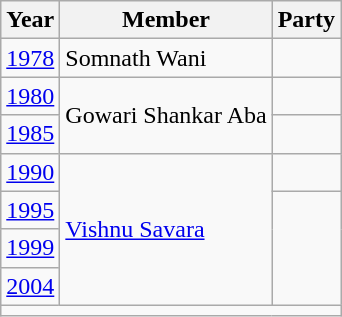<table class="wikitable">
<tr>
<th>Year</th>
<th>Member</th>
<th colspan="2">Party</th>
</tr>
<tr>
<td><a href='#'>1978</a></td>
<td>Somnath Wani</td>
<td></td>
</tr>
<tr>
<td><a href='#'>1980</a></td>
<td rowspan="2">Gowari Shankar Aba</td>
<td></td>
</tr>
<tr>
<td><a href='#'>1985</a></td>
<td></td>
</tr>
<tr>
<td><a href='#'>1990</a></td>
<td rowspan="4"><a href='#'>Vishnu Savara</a></td>
<td></td>
</tr>
<tr>
<td><a href='#'>1995</a></td>
</tr>
<tr>
<td><a href='#'>1999</a></td>
</tr>
<tr>
<td><a href='#'>2004</a></td>
</tr>
<tr>
<td colspan="4"></td>
</tr>
</table>
